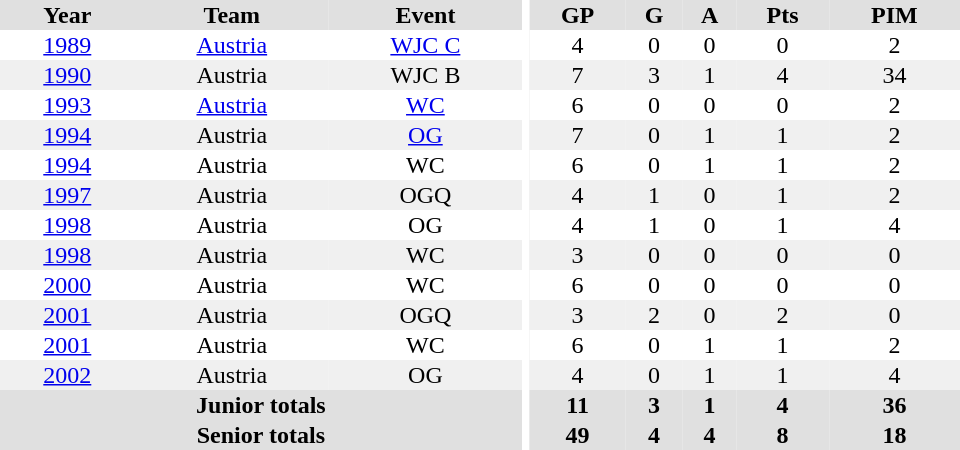<table border="0" cellpadding="1" cellspacing="0" style="text-align:center; width:40em">
<tr bgcolor="#e0e0e0">
<th>Year</th>
<th>Team</th>
<th>Event</th>
<th rowspan="99" bgcolor="#ffffff"></th>
<th>GP</th>
<th>G</th>
<th>A</th>
<th>Pts</th>
<th>PIM</th>
</tr>
<tr>
<td><a href='#'>1989</a></td>
<td><a href='#'>Austria</a></td>
<td><a href='#'>WJC C</a></td>
<td>4</td>
<td>0</td>
<td>0</td>
<td>0</td>
<td>2</td>
</tr>
<tr bgcolor="#f0f0f0">
<td><a href='#'>1990</a></td>
<td>Austria</td>
<td>WJC B</td>
<td>7</td>
<td>3</td>
<td>1</td>
<td>4</td>
<td>34</td>
</tr>
<tr>
<td><a href='#'>1993</a></td>
<td><a href='#'>Austria</a></td>
<td><a href='#'>WC</a></td>
<td>6</td>
<td>0</td>
<td>0</td>
<td>0</td>
<td>2</td>
</tr>
<tr bgcolor="#f0f0f0">
<td><a href='#'>1994</a></td>
<td>Austria</td>
<td><a href='#'>OG</a></td>
<td>7</td>
<td>0</td>
<td>1</td>
<td>1</td>
<td>2</td>
</tr>
<tr>
<td><a href='#'>1994</a></td>
<td>Austria</td>
<td>WC</td>
<td>6</td>
<td>0</td>
<td>1</td>
<td>1</td>
<td>2</td>
</tr>
<tr bgcolor="#f0f0f0">
<td><a href='#'>1997</a></td>
<td>Austria</td>
<td>OGQ</td>
<td>4</td>
<td>1</td>
<td>0</td>
<td>1</td>
<td>2</td>
</tr>
<tr>
<td><a href='#'>1998</a></td>
<td>Austria</td>
<td>OG</td>
<td>4</td>
<td>1</td>
<td>0</td>
<td>1</td>
<td>4</td>
</tr>
<tr bgcolor="#f0f0f0">
<td><a href='#'>1998</a></td>
<td>Austria</td>
<td>WC</td>
<td>3</td>
<td>0</td>
<td>0</td>
<td>0</td>
<td>0</td>
</tr>
<tr>
<td><a href='#'>2000</a></td>
<td>Austria</td>
<td>WC</td>
<td>6</td>
<td>0</td>
<td>0</td>
<td>0</td>
<td>0</td>
</tr>
<tr bgcolor="#f0f0f0">
<td><a href='#'>2001</a></td>
<td>Austria</td>
<td>OGQ</td>
<td>3</td>
<td>2</td>
<td>0</td>
<td>2</td>
<td>0</td>
</tr>
<tr>
<td><a href='#'>2001</a></td>
<td>Austria</td>
<td>WC</td>
<td>6</td>
<td>0</td>
<td>1</td>
<td>1</td>
<td>2</td>
</tr>
<tr bgcolor="#f0f0f0">
<td><a href='#'>2002</a></td>
<td>Austria</td>
<td>OG</td>
<td>4</td>
<td>0</td>
<td>1</td>
<td>1</td>
<td>4</td>
</tr>
<tr bgcolor="#e0e0e0">
<th colspan="3">Junior totals</th>
<th>11</th>
<th>3</th>
<th>1</th>
<th>4</th>
<th>36</th>
</tr>
<tr bgcolor="#e0e0e0">
<th colspan="3">Senior totals</th>
<th>49</th>
<th>4</th>
<th>4</th>
<th>8</th>
<th>18</th>
</tr>
</table>
